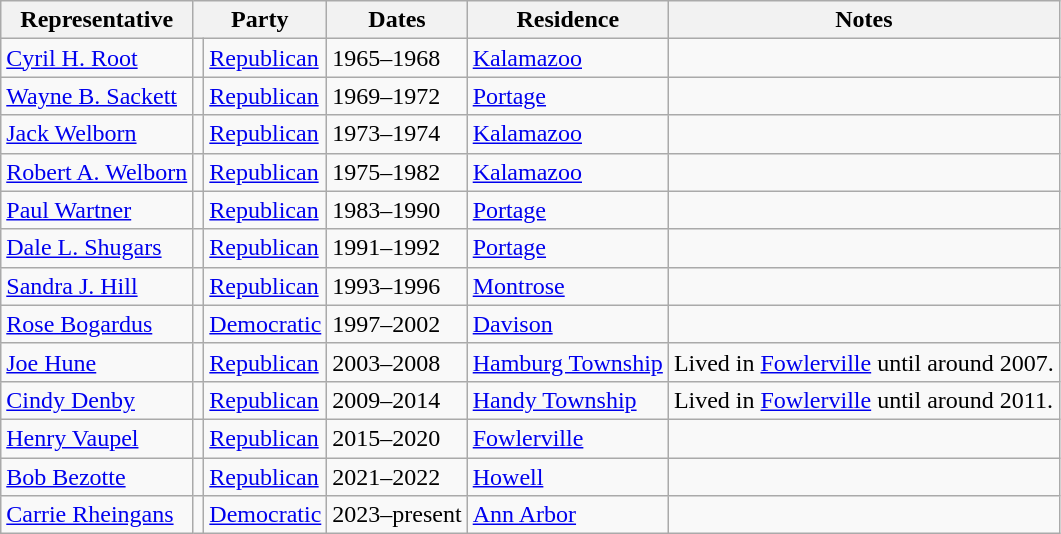<table class=wikitable>
<tr valign=bottom>
<th>Representative</th>
<th colspan="2">Party</th>
<th>Dates</th>
<th>Residence</th>
<th>Notes</th>
</tr>
<tr>
<td><a href='#'>Cyril H. Root</a></td>
<td bgcolor=></td>
<td><a href='#'>Republican</a></td>
<td>1965–1968</td>
<td><a href='#'>Kalamazoo</a></td>
<td></td>
</tr>
<tr>
<td><a href='#'>Wayne B. Sackett</a></td>
<td bgcolor=></td>
<td><a href='#'>Republican</a></td>
<td>1969–1972</td>
<td><a href='#'>Portage</a></td>
<td></td>
</tr>
<tr>
<td><a href='#'>Jack Welborn</a></td>
<td bgcolor=></td>
<td><a href='#'>Republican</a></td>
<td>1973–1974</td>
<td><a href='#'>Kalamazoo</a></td>
<td></td>
</tr>
<tr>
<td><a href='#'>Robert A. Welborn</a></td>
<td bgcolor=></td>
<td><a href='#'>Republican</a></td>
<td>1975–1982</td>
<td><a href='#'>Kalamazoo</a></td>
<td></td>
</tr>
<tr>
<td><a href='#'>Paul Wartner</a></td>
<td bgcolor=></td>
<td><a href='#'>Republican</a></td>
<td>1983–1990</td>
<td><a href='#'>Portage</a></td>
<td></td>
</tr>
<tr>
<td><a href='#'>Dale L. Shugars</a></td>
<td bgcolor=></td>
<td><a href='#'>Republican</a></td>
<td>1991–1992</td>
<td><a href='#'>Portage</a></td>
<td></td>
</tr>
<tr>
<td><a href='#'>Sandra J. Hill</a></td>
<td bgcolor=></td>
<td><a href='#'>Republican</a></td>
<td>1993–1996</td>
<td><a href='#'>Montrose</a></td>
<td></td>
</tr>
<tr>
<td><a href='#'>Rose Bogardus</a></td>
<td bgcolor=></td>
<td><a href='#'>Democratic</a></td>
<td>1997–2002</td>
<td><a href='#'>Davison</a></td>
<td></td>
</tr>
<tr>
<td><a href='#'>Joe Hune</a></td>
<td bgcolor=></td>
<td><a href='#'>Republican</a></td>
<td>2003–2008</td>
<td><a href='#'>Hamburg Township</a></td>
<td>Lived in <a href='#'>Fowlerville</a> until around 2007.</td>
</tr>
<tr>
<td><a href='#'>Cindy Denby</a></td>
<td bgcolor=></td>
<td><a href='#'>Republican</a></td>
<td>2009–2014</td>
<td><a href='#'>Handy Township</a></td>
<td>Lived in <a href='#'>Fowlerville</a> until around 2011.</td>
</tr>
<tr>
<td><a href='#'>Henry Vaupel</a></td>
<td bgcolor=></td>
<td><a href='#'>Republican</a></td>
<td>2015–2020</td>
<td><a href='#'>Fowlerville</a></td>
<td></td>
</tr>
<tr>
<td><a href='#'>Bob Bezotte</a></td>
<td bgcolor=></td>
<td><a href='#'>Republican</a></td>
<td>2021–2022</td>
<td><a href='#'>Howell</a></td>
<td></td>
</tr>
<tr>
<td><a href='#'>Carrie Rheingans</a></td>
<td bgcolor=></td>
<td><a href='#'>Democratic</a></td>
<td>2023–present</td>
<td><a href='#'>Ann Arbor</a></td>
<td></td>
</tr>
</table>
